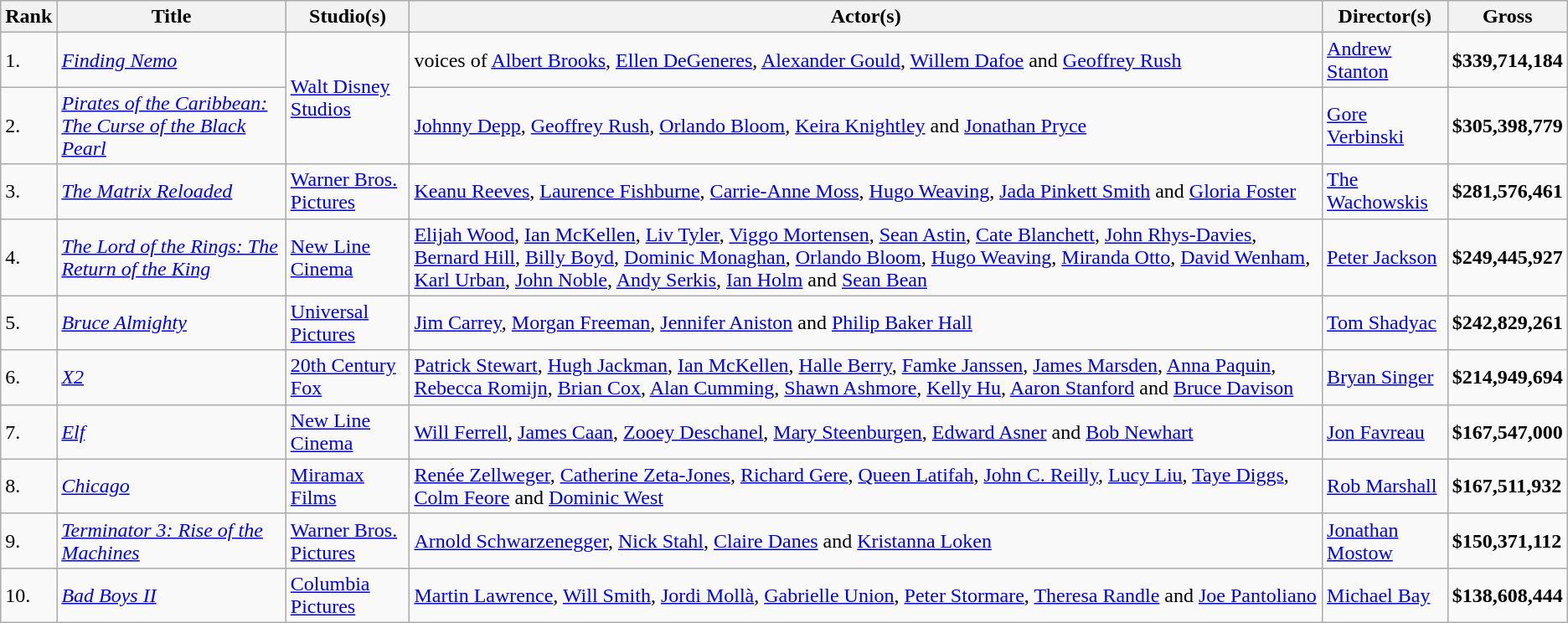<table class="wikitable">
<tr>
<th>Rank</th>
<th>Title</th>
<th>Studio(s)</th>
<th>Actor(s)</th>
<th>Director(s)</th>
<th>Gross</th>
</tr>
<tr>
<td>1.</td>
<td><em><a href='#'>Finding Nemo</a></em></td>
<td rowspan="2"><a href='#'>Walt Disney Studios</a></td>
<td>voices of <a href='#'>Albert Brooks</a>, <a href='#'>Ellen DeGeneres</a>, <a href='#'>Alexander Gould</a>, <a href='#'>Willem Dafoe</a> and <a href='#'>Geoffrey Rush</a></td>
<td><a href='#'>Andrew Stanton</a></td>
<td><strong>$339,714,184</strong></td>
</tr>
<tr>
<td>2.</td>
<td><em><a href='#'>Pirates of the Caribbean: The Curse of the Black Pearl</a></em></td>
<td><a href='#'>Johnny Depp</a>, <a href='#'>Geoffrey Rush</a>, <a href='#'>Orlando Bloom</a>, <a href='#'>Keira Knightley</a> and <a href='#'>Jonathan Pryce</a></td>
<td><a href='#'>Gore Verbinski</a></td>
<td><strong>$305,398,779</strong></td>
</tr>
<tr>
<td>3.</td>
<td><em><a href='#'>The Matrix Reloaded</a></em></td>
<td><a href='#'>Warner Bros. Pictures</a></td>
<td><a href='#'>Keanu Reeves</a>, <a href='#'>Laurence Fishburne</a>, <a href='#'>Carrie-Anne Moss</a>, <a href='#'>Hugo Weaving</a>, <a href='#'>Jada Pinkett Smith</a> and <a href='#'>Gloria Foster</a></td>
<td><a href='#'>The Wachowskis</a></td>
<td><strong>$281,576,461</strong></td>
</tr>
<tr>
<td>4.</td>
<td><em><a href='#'>The Lord of the Rings: The Return of the King</a></em></td>
<td><a href='#'>New Line Cinema</a></td>
<td><a href='#'>Elijah Wood</a>, <a href='#'>Ian McKellen</a>, <a href='#'>Liv Tyler</a>, <a href='#'>Viggo Mortensen</a>, <a href='#'>Sean Astin</a>, <a href='#'>Cate Blanchett</a>, <a href='#'>John Rhys-Davies</a>, <a href='#'>Bernard Hill</a>, <a href='#'>Billy Boyd</a>, <a href='#'>Dominic Monaghan</a>, <a href='#'>Orlando Bloom</a>, <a href='#'>Hugo Weaving</a>, <a href='#'>Miranda Otto</a>, <a href='#'>David Wenham</a>, <a href='#'>Karl Urban</a>, <a href='#'>John Noble</a>, <a href='#'>Andy Serkis</a>, <a href='#'>Ian Holm</a> and <a href='#'>Sean Bean</a></td>
<td><a href='#'>Peter Jackson</a></td>
<td><strong>$249,445,927</strong></td>
</tr>
<tr>
<td>5.</td>
<td><em><a href='#'>Bruce Almighty</a></em></td>
<td><a href='#'>Universal Pictures</a></td>
<td><a href='#'>Jim Carrey</a>, <a href='#'>Morgan Freeman</a>, <a href='#'>Jennifer Aniston</a> and <a href='#'>Philip Baker Hall</a></td>
<td><a href='#'>Tom Shadyac</a></td>
<td><strong>$242,829,261</strong></td>
</tr>
<tr>
<td>6.</td>
<td><em><a href='#'>X2</a></em></td>
<td><a href='#'>20th Century Fox</a></td>
<td><a href='#'>Patrick Stewart</a>, <a href='#'>Hugh Jackman</a>, <a href='#'>Ian McKellen</a>, <a href='#'>Halle Berry</a>, <a href='#'>Famke Janssen</a>, <a href='#'>James Marsden</a>, <a href='#'>Anna Paquin</a>, <a href='#'>Rebecca Romijn</a>, <a href='#'>Brian Cox</a>, <a href='#'>Alan Cumming</a>, <a href='#'>Shawn Ashmore</a>, <a href='#'>Kelly Hu</a>, <a href='#'>Aaron Stanford</a> and <a href='#'>Bruce Davison</a></td>
<td><a href='#'>Bryan Singer</a></td>
<td><strong>$214,949,694</strong></td>
</tr>
<tr>
<td>7.</td>
<td><em><a href='#'>Elf</a></em></td>
<td><a href='#'>New Line Cinema</a></td>
<td><a href='#'>Will Ferrell</a>, <a href='#'>James Caan</a>, <a href='#'>Zooey Deschanel</a>, <a href='#'>Mary Steenburgen</a>, <a href='#'>Edward Asner</a> and <a href='#'>Bob Newhart</a></td>
<td><a href='#'>Jon Favreau</a></td>
<td><strong>$167,547,000</strong></td>
</tr>
<tr>
<td>8.</td>
<td><em><a href='#'>Chicago</a></em></td>
<td><a href='#'>Miramax Films</a></td>
<td><a href='#'>Renée Zellweger</a>, <a href='#'>Catherine Zeta-Jones</a>, <a href='#'>Richard Gere</a>, <a href='#'>Queen Latifah</a>, <a href='#'>John C. Reilly</a>, <a href='#'>Lucy Liu</a>, <a href='#'>Taye Diggs</a>, <a href='#'>Colm Feore</a> and <a href='#'>Dominic West</a></td>
<td><a href='#'>Rob Marshall</a></td>
<td><strong>$167,511,932</strong></td>
</tr>
<tr>
<td>9.</td>
<td><em><a href='#'>Terminator 3: Rise of the Machines</a></em></td>
<td><a href='#'>Warner Bros. Pictures</a></td>
<td><a href='#'>Arnold Schwarzenegger</a>, <a href='#'>Nick Stahl</a>, <a href='#'>Claire Danes</a> and <a href='#'>Kristanna Loken</a></td>
<td><a href='#'>Jonathan Mostow</a></td>
<td><strong>$150,371,112</strong></td>
</tr>
<tr>
<td>10.</td>
<td><em><a href='#'>Bad Boys II</a></em></td>
<td><a href='#'>Columbia Pictures</a></td>
<td><a href='#'>Martin Lawrence</a>, <a href='#'>Will Smith</a>, <a href='#'>Jordi Mollà</a>, <a href='#'>Gabrielle Union</a>, <a href='#'>Peter Stormare</a>, <a href='#'>Theresa Randle</a> and <a href='#'>Joe Pantoliano</a></td>
<td><a href='#'>Michael Bay</a></td>
<td><strong>$138,608,444</strong></td>
</tr>
</table>
